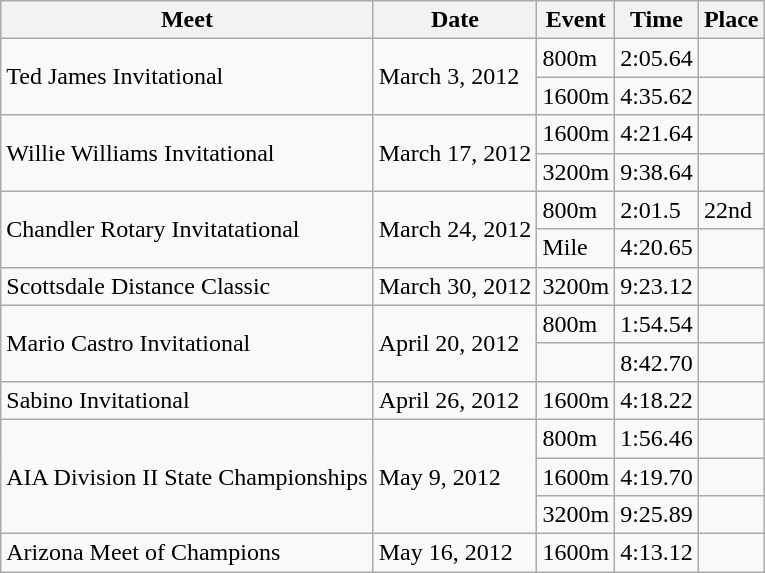<table class="wikitable sortable">
<tr>
<th>Meet</th>
<th>Date</th>
<th>Event</th>
<th>Time</th>
<th>Place</th>
</tr>
<tr>
<td rowspan="2">Ted James Invitational</td>
<td rowspan="2">March 3, 2012</td>
<td>800m</td>
<td>2:05.64</td>
<td></td>
</tr>
<tr>
<td>1600m</td>
<td>4:35.62</td>
<td></td>
</tr>
<tr>
<td rowspan="2">Willie Williams Invitational</td>
<td rowspan="2">March 17, 2012</td>
<td>1600m</td>
<td>4:21.64</td>
<td></td>
</tr>
<tr>
<td>3200m</td>
<td>9:38.64</td>
<td></td>
</tr>
<tr>
<td rowspan="2">Chandler Rotary Invitatational</td>
<td rowspan="2">March 24, 2012</td>
<td>800m</td>
<td>2:01.5</td>
<td>22nd</td>
</tr>
<tr>
<td>Mile</td>
<td>4:20.65</td>
<td></td>
</tr>
<tr>
<td>Scottsdale Distance Classic</td>
<td>March 30, 2012</td>
<td>3200m</td>
<td>9:23.12</td>
<td></td>
</tr>
<tr>
<td rowspan="2">Mario Castro Invitational</td>
<td rowspan="2">April 20, 2012</td>
<td>800m</td>
<td>1:54.54</td>
<td></td>
</tr>
<tr>
<td></td>
<td>8:42.70</td>
<td></td>
</tr>
<tr>
<td>Sabino Invitational</td>
<td>April 26, 2012</td>
<td>1600m</td>
<td>4:18.22</td>
<td></td>
</tr>
<tr>
<td rowspan="3">AIA Division II State Championships</td>
<td rowspan="3">May 9, 2012</td>
<td>800m</td>
<td>1:56.46</td>
<td></td>
</tr>
<tr>
<td>1600m</td>
<td>4:19.70</td>
<td></td>
</tr>
<tr>
<td>3200m</td>
<td>9:25.89</td>
<td></td>
</tr>
<tr>
<td>Arizona Meet of Champions</td>
<td>May 16, 2012</td>
<td>1600m</td>
<td>4:13.12</td>
<td></td>
</tr>
</table>
